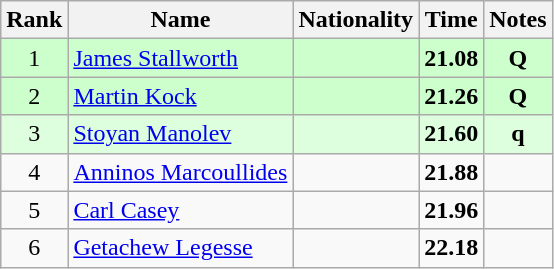<table class="wikitable sortable" style="text-align:center">
<tr>
<th>Rank</th>
<th>Name</th>
<th>Nationality</th>
<th>Time</th>
<th>Notes</th>
</tr>
<tr bgcolor=ccffcc>
<td>1</td>
<td align=left><a href='#'>James Stallworth</a></td>
<td align=left></td>
<td><strong>21.08</strong></td>
<td><strong>Q</strong></td>
</tr>
<tr bgcolor=ccffcc>
<td>2</td>
<td align=left><a href='#'>Martin Kock</a></td>
<td align=left></td>
<td><strong>21.26</strong></td>
<td><strong>Q</strong></td>
</tr>
<tr bgcolor=ddffdd>
<td>3</td>
<td align=left><a href='#'>Stoyan Manolev</a></td>
<td align=left></td>
<td><strong>21.60</strong></td>
<td><strong>q</strong></td>
</tr>
<tr>
<td>4</td>
<td align=left><a href='#'>Anninos Marcoullides</a></td>
<td align=left></td>
<td><strong>21.88</strong></td>
<td></td>
</tr>
<tr>
<td>5</td>
<td align=left><a href='#'>Carl Casey</a></td>
<td align=left></td>
<td><strong>21.96</strong></td>
<td></td>
</tr>
<tr>
<td>6</td>
<td align=left><a href='#'>Getachew Legesse</a></td>
<td align=left></td>
<td><strong>22.18</strong></td>
<td></td>
</tr>
</table>
